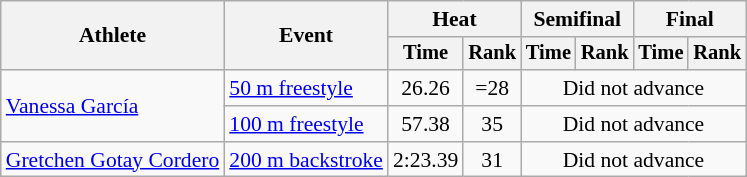<table class=wikitable style="font-size:90%">
<tr>
<th rowspan="2">Athlete</th>
<th rowspan="2">Event</th>
<th colspan="2">Heat</th>
<th colspan="2">Semifinal</th>
<th colspan="2">Final</th>
</tr>
<tr style="font-size:95%">
<th>Time</th>
<th>Rank</th>
<th>Time</th>
<th>Rank</th>
<th>Time</th>
<th>Rank</th>
</tr>
<tr align=center>
<td align=left rowspan=2><a href='#'>Vanessa García</a></td>
<td align=left><a href='#'>50 m freestyle</a></td>
<td>26.26</td>
<td>=28</td>
<td colspan=4>Did not advance</td>
</tr>
<tr align=center>
<td align=left><a href='#'>100 m freestyle</a></td>
<td>57.38</td>
<td>35</td>
<td colspan=4>Did not advance</td>
</tr>
<tr align=center>
<td align=left><a href='#'>Gretchen Gotay Cordero</a></td>
<td align=left><a href='#'>200 m backstroke</a></td>
<td>2:23.39</td>
<td>31</td>
<td colspan=4>Did not advance</td>
</tr>
</table>
